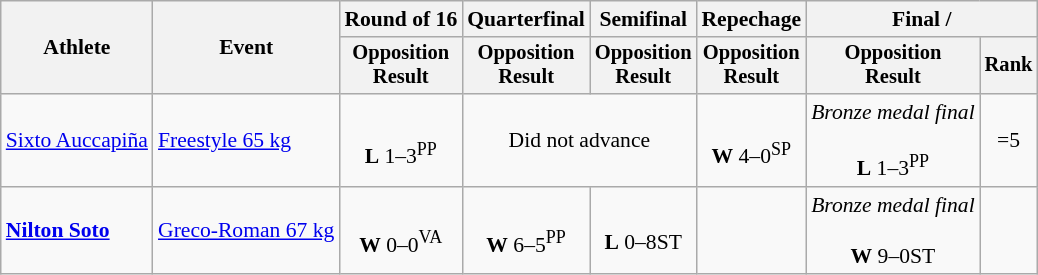<table class=wikitable style=font-size:90%;text-align:center>
<tr>
<th rowspan=2>Athlete</th>
<th rowspan=2>Event</th>
<th>Round of 16</th>
<th>Quarterfinal</th>
<th>Semifinal</th>
<th>Repechage</th>
<th colspan=2>Final / </th>
</tr>
<tr style=font-size:95%>
<th>Opposition<br>Result</th>
<th>Opposition<br>Result</th>
<th>Opposition<br>Result</th>
<th>Opposition<br>Result</th>
<th>Opposition<br>Result</th>
<th>Rank</th>
</tr>
<tr>
<td align=left><a href='#'>Sixto Auccapiña</a></td>
<td align=left><a href='#'>Freestyle 65 kg</a></td>
<td><br><strong>L</strong> 1–3<sup>PP</sup></td>
<td colspan=2>Did not advance</td>
<td><br><strong>W</strong> 4–0<sup>SP</sup></td>
<td><em>Bronze medal final</em><br><br><strong>L</strong> 1–3<sup>PP</sup></td>
<td>=5</td>
</tr>
<tr>
<td align=left><strong><a href='#'>Nilton Soto</a></strong></td>
<td align=left><a href='#'>Greco-Roman 67 kg</a></td>
<td><br><strong>W</strong> 0–0<sup>VA</sup></td>
<td><br><strong>W</strong> 6–5<sup>PP</sup></td>
<td><br><strong>L</strong> 0–8ST</td>
<td></td>
<td><em>Bronze medal final</em><br><br><strong>W</strong> 9–0ST</td>
<td></td>
</tr>
</table>
